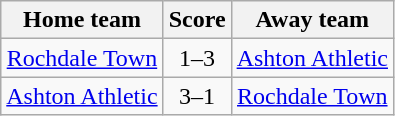<table class="wikitable" style="text-align: center">
<tr>
<th>Home team</th>
<th>Score</th>
<th>Away team</th>
</tr>
<tr>
<td><a href='#'>Rochdale Town</a></td>
<td>1–3</td>
<td><a href='#'>Ashton Athletic</a></td>
</tr>
<tr>
<td><a href='#'>Ashton Athletic</a></td>
<td>3–1</td>
<td><a href='#'>Rochdale Town</a></td>
</tr>
</table>
